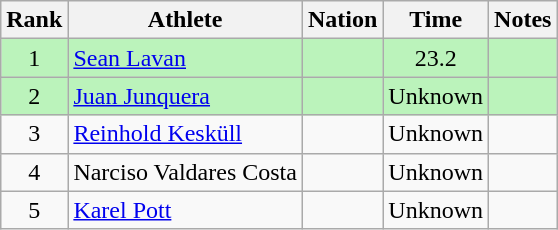<table class="wikitable sortable" style="text-align:center">
<tr>
<th>Rank</th>
<th>Athlete</th>
<th>Nation</th>
<th>Time</th>
<th>Notes</th>
</tr>
<tr bgcolor=bbf3bb>
<td>1</td>
<td align="left"><a href='#'>Sean Lavan</a></td>
<td align="left"></td>
<td>23.2</td>
<td></td>
</tr>
<tr bgcolor=bbf3bb>
<td>2</td>
<td align="left"><a href='#'>Juan Junquera</a></td>
<td align="left"></td>
<td data-sort-value=30.0>Unknown</td>
<td></td>
</tr>
<tr>
<td>3</td>
<td align="left"><a href='#'>Reinhold Kesküll</a></td>
<td align="left"></td>
<td data-sort-value=30.0>Unknown</td>
<td></td>
</tr>
<tr>
<td>4</td>
<td align="left">Narciso Valdares Costa</td>
<td align="left"></td>
<td data-sort-value=30.0>Unknown</td>
<td></td>
</tr>
<tr>
<td>5</td>
<td align="left"><a href='#'>Karel Pott</a></td>
<td align="left"></td>
<td data-sort-value=30.0>Unknown</td>
<td></td>
</tr>
</table>
